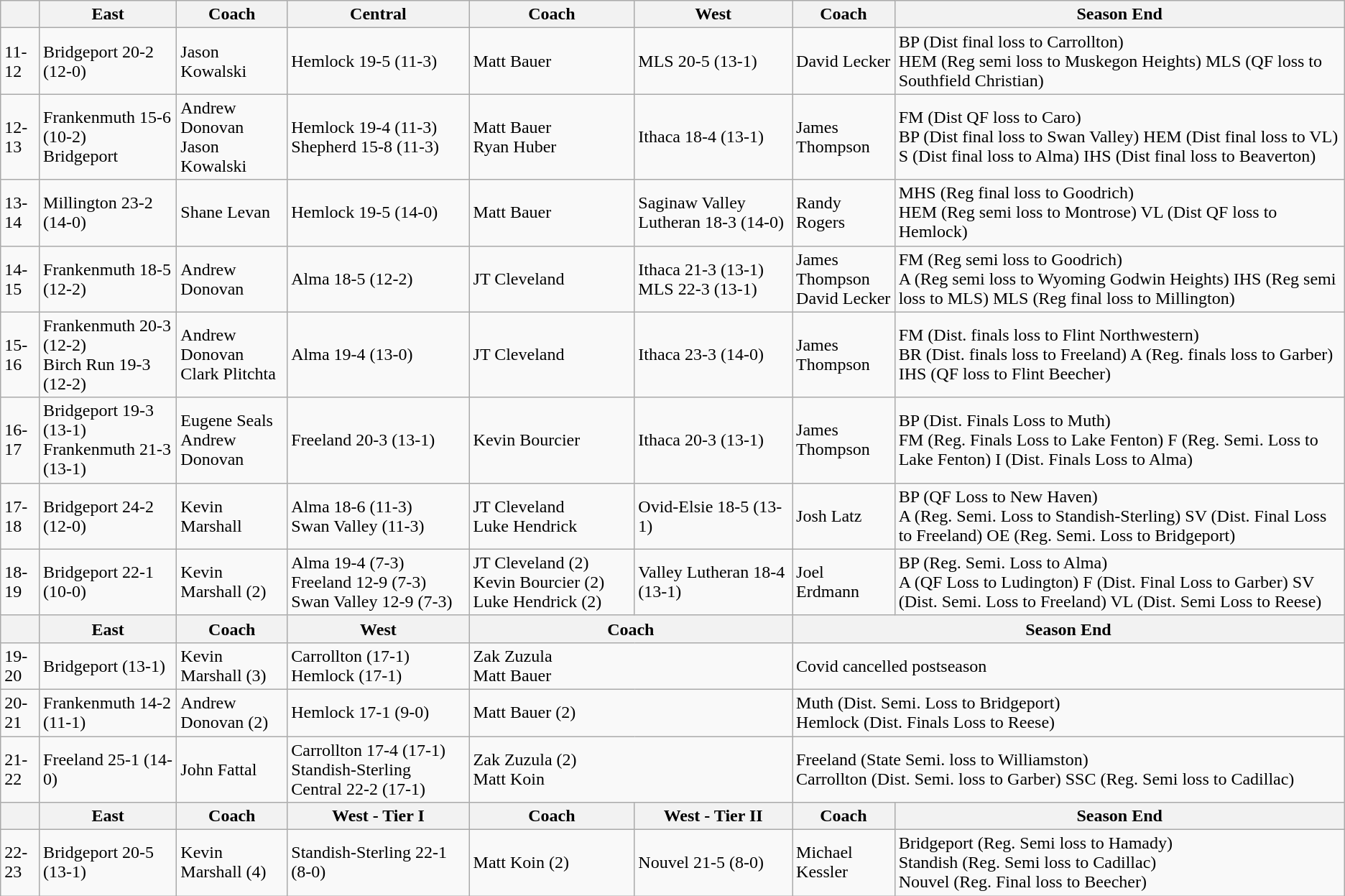<table class="wikitable mw-collapsible mw-collapsed">
<tr>
<th></th>
<th>East</th>
<th>Coach</th>
<th>Central</th>
<th>Coach</th>
<th>West</th>
<th>Coach</th>
<th>Season End</th>
</tr>
<tr>
<td>11-12</td>
<td>Bridgeport 20-2 (12-0)</td>
<td>Jason Kowalski</td>
<td>Hemlock 19-5 (11-3)</td>
<td>Matt Bauer</td>
<td>MLS 20-5 (13-1)</td>
<td>David Lecker</td>
<td>BP (Dist final loss to Carrollton)<br>HEM (Reg semi loss to Muskegon Heights)
MLS (QF loss to Southfield Christian)</td>
</tr>
<tr>
<td>12-13</td>
<td>Frankenmuth 15-6 (10-2)<br>Bridgeport</td>
<td>Andrew Donovan<br>Jason Kowalski</td>
<td>Hemlock 19-4 (11-3)<br>Shepherd 15-8 (11-3)</td>
<td>Matt Bauer<br>Ryan Huber</td>
<td>Ithaca 18-4 (13-1)</td>
<td>James Thompson</td>
<td>FM (Dist QF loss to Caro)<br>BP (Dist final loss to Swan Valley)
HEM (Dist final loss to VL)
S (Dist final loss to Alma)
IHS (Dist final loss to Beaverton)</td>
</tr>
<tr>
<td>13-14</td>
<td>Millington 23-2 (14-0)</td>
<td>Shane Levan</td>
<td>Hemlock 19-5 (14-0)</td>
<td>Matt Bauer</td>
<td>Saginaw Valley Lutheran 18-3 (14-0)</td>
<td>Randy Rogers</td>
<td>MHS (Reg final loss to Goodrich)<br>HEM (Reg semi loss to Montrose)
VL (Dist QF loss to Hemlock)</td>
</tr>
<tr>
<td>14-15</td>
<td>Frankenmuth 18-5 (12-2)</td>
<td>Andrew Donovan</td>
<td>Alma 18-5 (12-2)</td>
<td>JT Cleveland</td>
<td>Ithaca 21-3 (13-1)<br>MLS 22-3 (13-1)</td>
<td>James Thompson<br>David Lecker</td>
<td>FM (Reg semi loss to Goodrich)<br>A (Reg semi loss to Wyoming Godwin Heights)
IHS (Reg semi loss to MLS)
MLS (Reg final loss to Millington)</td>
</tr>
<tr>
<td>15-16</td>
<td>Frankenmuth 20-3 (12-2)<br>Birch Run 19-3 (12-2)</td>
<td>Andrew Donovan<br>Clark Plitchta</td>
<td>Alma 19-4 (13-0)</td>
<td>JT Cleveland</td>
<td>Ithaca 23-3 (14-0)</td>
<td>James Thompson</td>
<td>FM (Dist. finals loss to Flint Northwestern)<br>BR (Dist. finals loss to Freeland)
A (Reg. finals loss to Garber)
IHS (QF loss to Flint Beecher)</td>
</tr>
<tr>
<td>16-17</td>
<td>Bridgeport 19-3 (13-1)<br>Frankenmuth 21-3 (13-1)</td>
<td>Eugene Seals<br>Andrew Donovan</td>
<td>Freeland 20-3 (13-1)</td>
<td>Kevin Bourcier</td>
<td>Ithaca 20-3 (13-1)</td>
<td>James Thompson</td>
<td>BP (Dist. Finals Loss to Muth)<br>FM (Reg. Finals Loss to Lake Fenton)
F (Reg. Semi. Loss to Lake Fenton)
I (Dist. Finals Loss to Alma)</td>
</tr>
<tr>
<td>17-18</td>
<td>Bridgeport 24-2 (12-0)</td>
<td>Kevin Marshall</td>
<td>Alma 18-6 (11-3)<br>Swan Valley (11-3)</td>
<td>JT Cleveland<br>Luke Hendrick</td>
<td>Ovid-Elsie 18-5 (13-1)</td>
<td>Josh Latz</td>
<td>BP (QF Loss to New Haven)<br>A (Reg. Semi. Loss to Standish-Sterling)
SV (Dist. Final Loss to Freeland)
OE (Reg. Semi. Loss to Bridgeport)</td>
</tr>
<tr>
<td>18-19</td>
<td>Bridgeport 22-1 (10-0)</td>
<td>Kevin Marshall (2)</td>
<td>Alma 19-4 (7-3)<br>Freeland 12-9 (7-3)
Swan Valley 12-9 (7-3)</td>
<td>JT Cleveland (2)<br>Kevin Bourcier (2)
Luke Hendrick (2)</td>
<td>Valley Lutheran 18-4 (13-1)</td>
<td>Joel Erdmann</td>
<td>BP (Reg. Semi. Loss to Alma)<br>A (QF Loss to Ludington)
F (Dist. Final Loss to Garber)
SV (Dist. Semi. Loss to Freeland)
VL (Dist. Semi Loss to Reese)</td>
</tr>
<tr>
<th></th>
<th>East</th>
<th>Coach</th>
<th>West</th>
<th colspan="2">Coach</th>
<th colspan="2">Season End</th>
</tr>
<tr>
<td>19-20</td>
<td>Bridgeport (13-1)</td>
<td>Kevin Marshall (3)</td>
<td>Carrollton (17-1)<br>Hemlock (17-1)</td>
<td colspan="2">Zak Zuzula<br>Matt Bauer</td>
<td colspan="2">Covid cancelled postseason</td>
</tr>
<tr>
<td>20-21</td>
<td>Frankenmuth 14-2 (11-1)</td>
<td>Andrew Donovan (2)</td>
<td>Hemlock 17-1 (9-0)</td>
<td colspan="2">Matt Bauer (2)</td>
<td colspan="2">Muth (Dist. Semi. Loss to Bridgeport)<br>Hemlock (Dist. Finals Loss to Reese)</td>
</tr>
<tr>
<td>21-22</td>
<td>Freeland 25-1 (14-0)</td>
<td>John Fattal</td>
<td>Carrollton 17-4 (17-1)<br>Standish-Sterling Central 22-2 (17-1)</td>
<td colspan="2">Zak Zuzula (2)<br>Matt Koin</td>
<td colspan="2">Freeland (State Semi. loss to Williamston)<br>Carrollton (Dist. Semi. loss to Garber)
SSC (Reg. Semi loss to Cadillac)</td>
</tr>
<tr>
<th></th>
<th>East</th>
<th>Coach</th>
<th>West - Tier I</th>
<th>Coach</th>
<th>West - Tier II</th>
<th>Coach</th>
<th>Season End</th>
</tr>
<tr>
<td>22-23</td>
<td>Bridgeport 20-5 (13-1)</td>
<td>Kevin Marshall (4)</td>
<td>Standish-Sterling 22-1 (8-0)</td>
<td>Matt Koin (2)</td>
<td>Nouvel 21-5 (8-0)</td>
<td>Michael Kessler</td>
<td>Bridgeport (Reg. Semi loss to Hamady)<br>Standish (Reg. Semi loss to Cadillac)<br>Nouvel (Reg. Final loss to Beecher)</td>
</tr>
</table>
